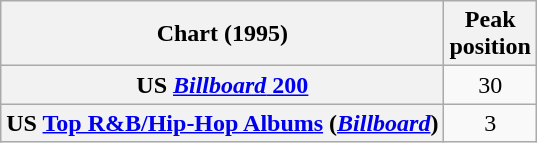<table class="wikitable sortable plainrowheaders" style="text-align:center">
<tr>
<th scope="col">Chart (1995)</th>
<th scope="col">Peak<br>position</th>
</tr>
<tr>
<th scope="row">US <a href='#'><em>Billboard</em> 200</a></th>
<td>30</td>
</tr>
<tr>
<th scope="row">US <a href='#'>Top R&B/Hip-Hop Albums</a> (<em><a href='#'>Billboard</a></em>)</th>
<td>3</td>
</tr>
</table>
